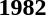<table>
<tr>
<td><strong>1982</strong><br></td>
</tr>
</table>
